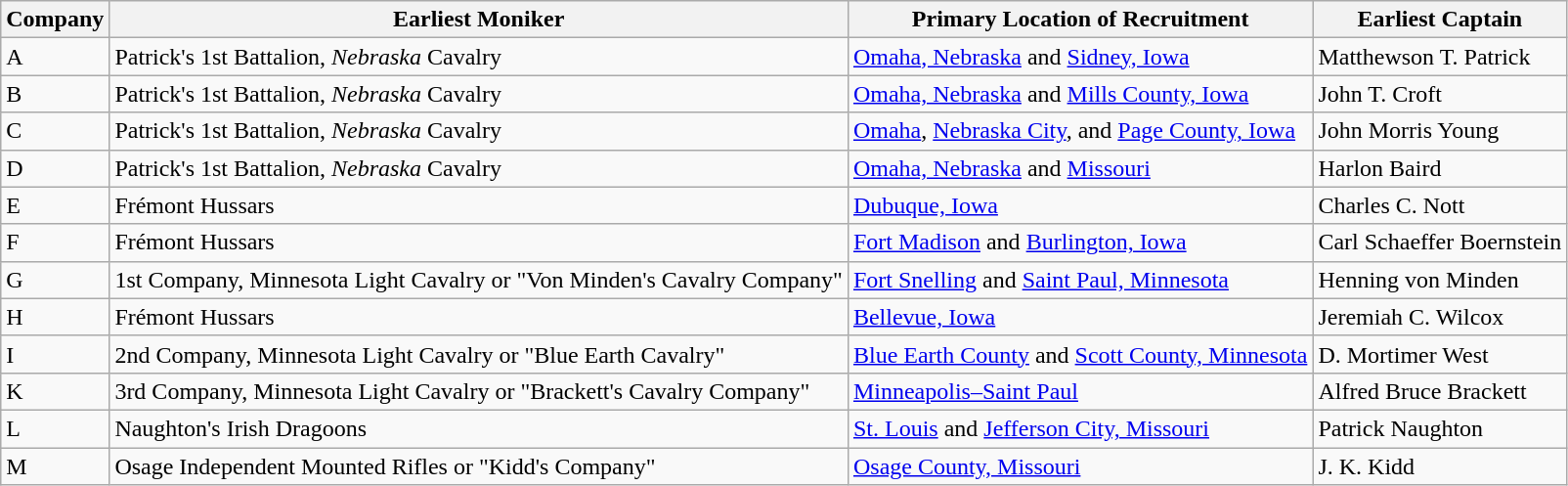<table class="wikitable">
<tr>
<th>Company</th>
<th>Earliest Moniker</th>
<th>Primary Location of Recruitment</th>
<th>Earliest Captain</th>
</tr>
<tr>
<td>A</td>
<td>Patrick's 1st Battalion, <em>Nebraska</em> Cavalry</td>
<td><a href='#'>Omaha, Nebraska</a> and <a href='#'>Sidney, Iowa</a></td>
<td>Matthewson T. Patrick</td>
</tr>
<tr>
<td>B</td>
<td>Patrick's 1st Battalion, <em>Nebraska</em> Cavalry</td>
<td><a href='#'>Omaha, Nebraska</a> and <a href='#'>Mills County, Iowa</a></td>
<td>John T. Croft</td>
</tr>
<tr>
<td>C</td>
<td>Patrick's 1st Battalion, <em>Nebraska</em> Cavalry</td>
<td><a href='#'>Omaha</a>, <a href='#'>Nebraska City</a>, and <a href='#'>Page County, Iowa</a></td>
<td>John Morris Young</td>
</tr>
<tr>
<td>D</td>
<td>Patrick's 1st Battalion, <em>Nebraska</em> Cavalry</td>
<td><a href='#'>Omaha, Nebraska</a> and <a href='#'>Missouri</a></td>
<td>Harlon Baird</td>
</tr>
<tr>
<td>E</td>
<td>Frémont Hussars</td>
<td><a href='#'>Dubuque, Iowa</a></td>
<td>Charles C. Nott</td>
</tr>
<tr>
<td>F</td>
<td>Frémont Hussars</td>
<td><a href='#'>Fort Madison</a> and <a href='#'>Burlington, Iowa</a></td>
<td>Carl Schaeffer Boernstein</td>
</tr>
<tr>
<td>G</td>
<td>1st Company, Minnesota Light Cavalry or "Von Minden's Cavalry Company"</td>
<td><a href='#'>Fort Snelling</a> and <a href='#'>Saint Paul, Minnesota</a></td>
<td>Henning von Minden</td>
</tr>
<tr>
<td>H</td>
<td>Frémont Hussars</td>
<td><a href='#'>Bellevue, Iowa</a></td>
<td>Jeremiah C. Wilcox</td>
</tr>
<tr>
<td>I</td>
<td>2nd Company, Minnesota Light Cavalry or "Blue Earth Cavalry"</td>
<td><a href='#'>Blue Earth County</a> and <a href='#'>Scott County, Minnesota</a></td>
<td>D. Mortimer West</td>
</tr>
<tr>
<td>K</td>
<td>3rd Company, Minnesota Light Cavalry or "Brackett's Cavalry Company"</td>
<td><a href='#'>Minneapolis–Saint Paul</a></td>
<td>Alfred Bruce Brackett</td>
</tr>
<tr>
<td>L</td>
<td>Naughton's Irish Dragoons</td>
<td><a href='#'>St. Louis</a> and <a href='#'>Jefferson City, Missouri</a></td>
<td>Patrick Naughton</td>
</tr>
<tr>
<td>M</td>
<td>Osage Independent Mounted Rifles or "Kidd's Company"</td>
<td><a href='#'>Osage County, Missouri</a></td>
<td>J. K. Kidd</td>
</tr>
</table>
